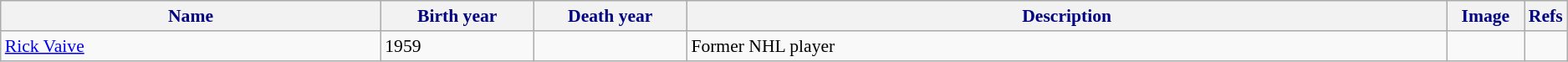<table class="wikitable" style="font-size:90%;">
<tr>
<th style="background-color:#f2f2f2; color: #000080" width="25%">Name</th>
<th style="background-color:#f2f2f2; color: #000080" width="10%">Birth year</th>
<th style="background-color:#f2f2f2; color: #000080" width="10%">Death year</th>
<th style="background-color:#f2f2f2; color: #000080" width="50%">Description</th>
<th style="background-color:#f2f2f2; color: #000080" width="5%">Image</th>
<th style="background-color:#f2f2f2; color: #000080" width="5%">Refs</th>
</tr>
<tr>
<td><a href='#'>Rick Vaive</a></td>
<td>1959</td>
<td></td>
<td>Former NHL player</td>
<td></td>
<td></td>
</tr>
</table>
